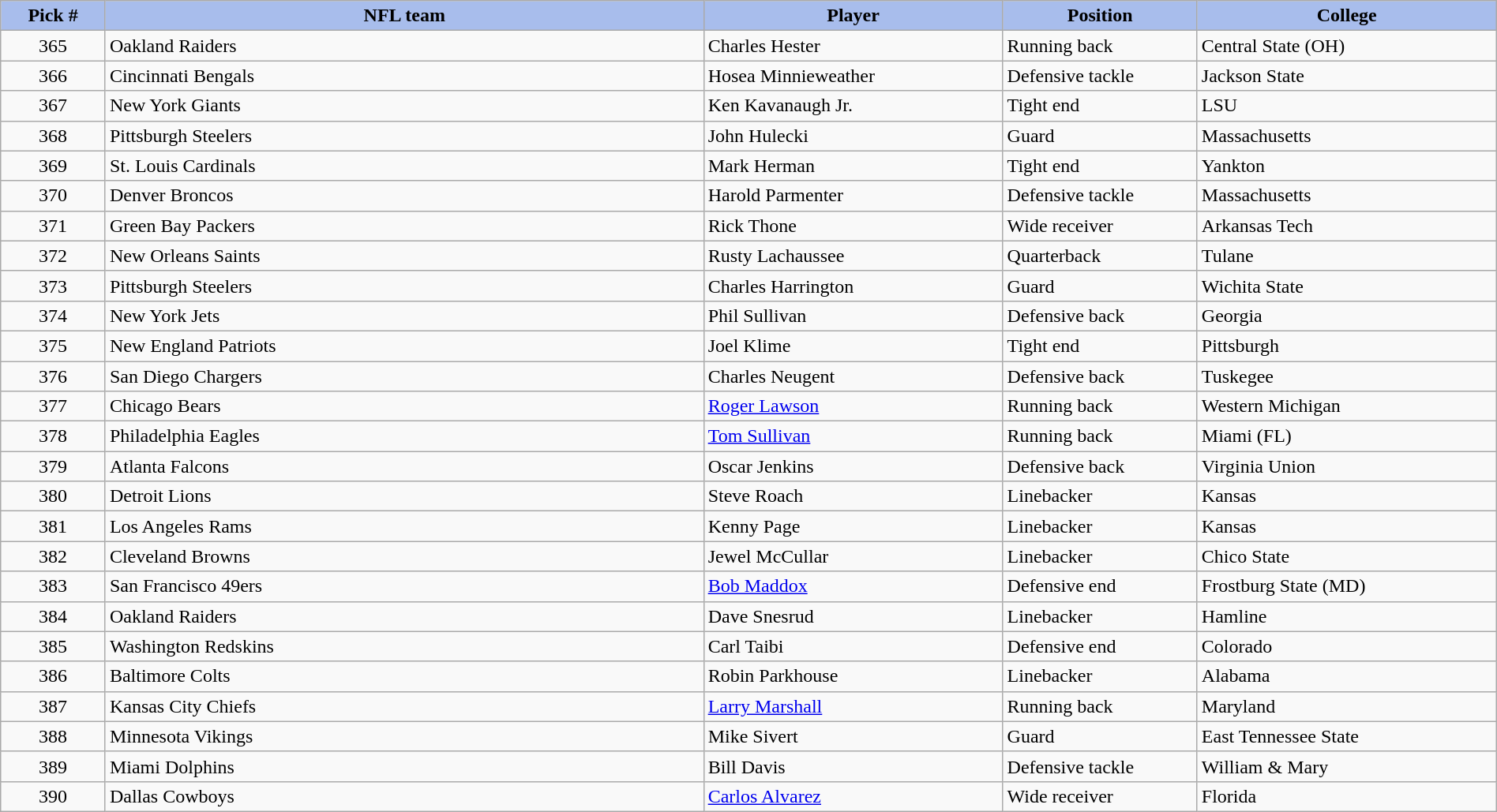<table class="wikitable sortable sortable" style="width: 100%">
<tr>
<th style="background:#A8BDEC;" width=7%>Pick #</th>
<th width=40% style="background:#A8BDEC;">NFL team</th>
<th width=20% style="background:#A8BDEC;">Player</th>
<th width=13% style="background:#A8BDEC;">Position</th>
<th style="background:#A8BDEC;">College</th>
</tr>
<tr>
<td align=center>365</td>
<td>Oakland Raiders</td>
<td>Charles Hester</td>
<td>Running back</td>
<td>Central State (OH)</td>
</tr>
<tr>
<td align=center>366</td>
<td>Cincinnati Bengals</td>
<td>Hosea Minnieweather</td>
<td>Defensive tackle</td>
<td>Jackson State</td>
</tr>
<tr>
<td align=center>367</td>
<td>New York Giants</td>
<td>Ken Kavanaugh Jr.</td>
<td>Tight end</td>
<td>LSU</td>
</tr>
<tr>
<td align=center>368</td>
<td>Pittsburgh Steelers</td>
<td>John Hulecki</td>
<td>Guard</td>
<td>Massachusetts</td>
</tr>
<tr>
<td align=center>369</td>
<td>St. Louis Cardinals</td>
<td>Mark Herman</td>
<td>Tight end</td>
<td>Yankton</td>
</tr>
<tr>
<td align=center>370</td>
<td>Denver Broncos</td>
<td>Harold Parmenter</td>
<td>Defensive tackle</td>
<td>Massachusetts</td>
</tr>
<tr>
<td align=center>371</td>
<td>Green Bay Packers</td>
<td>Rick Thone</td>
<td>Wide receiver</td>
<td>Arkansas Tech</td>
</tr>
<tr>
<td align=center>372</td>
<td>New Orleans Saints</td>
<td>Rusty Lachaussee</td>
<td>Quarterback</td>
<td>Tulane</td>
</tr>
<tr>
<td align=center>373</td>
<td>Pittsburgh Steelers</td>
<td>Charles Harrington</td>
<td>Guard</td>
<td>Wichita State</td>
</tr>
<tr>
<td align=center>374</td>
<td>New York Jets</td>
<td>Phil Sullivan</td>
<td>Defensive back</td>
<td>Georgia</td>
</tr>
<tr>
<td align=center>375</td>
<td>New England Patriots</td>
<td>Joel Klime</td>
<td>Tight end</td>
<td>Pittsburgh</td>
</tr>
<tr>
<td align=center>376</td>
<td>San Diego Chargers</td>
<td>Charles Neugent</td>
<td>Defensive back</td>
<td>Tuskegee</td>
</tr>
<tr>
<td align=center>377</td>
<td>Chicago Bears</td>
<td><a href='#'>Roger Lawson</a></td>
<td>Running back</td>
<td>Western Michigan</td>
</tr>
<tr>
<td align=center>378</td>
<td>Philadelphia Eagles</td>
<td><a href='#'>Tom Sullivan</a></td>
<td>Running back</td>
<td>Miami (FL)</td>
</tr>
<tr>
<td align=center>379</td>
<td>Atlanta Falcons</td>
<td>Oscar Jenkins</td>
<td>Defensive back</td>
<td>Virginia Union</td>
</tr>
<tr>
<td align=center>380</td>
<td>Detroit Lions</td>
<td>Steve Roach</td>
<td>Linebacker</td>
<td>Kansas</td>
</tr>
<tr>
<td align=center>381</td>
<td>Los Angeles Rams</td>
<td>Kenny Page</td>
<td>Linebacker</td>
<td>Kansas</td>
</tr>
<tr>
<td align=center>382</td>
<td>Cleveland Browns</td>
<td>Jewel McCullar</td>
<td>Linebacker</td>
<td>Chico State</td>
</tr>
<tr>
<td align=center>383</td>
<td>San Francisco 49ers</td>
<td><a href='#'>Bob Maddox</a></td>
<td>Defensive end</td>
<td>Frostburg State (MD)</td>
</tr>
<tr>
<td align=center>384</td>
<td>Oakland Raiders</td>
<td>Dave Snesrud</td>
<td>Linebacker</td>
<td>Hamline</td>
</tr>
<tr>
<td align=center>385</td>
<td>Washington Redskins</td>
<td>Carl Taibi</td>
<td>Defensive end</td>
<td>Colorado</td>
</tr>
<tr>
<td align=center>386</td>
<td>Baltimore Colts</td>
<td>Robin Parkhouse</td>
<td>Linebacker</td>
<td>Alabama</td>
</tr>
<tr>
<td align=center>387</td>
<td>Kansas City Chiefs</td>
<td><a href='#'>Larry Marshall</a></td>
<td>Running back</td>
<td>Maryland</td>
</tr>
<tr>
<td align=center>388</td>
<td>Minnesota Vikings</td>
<td>Mike Sivert</td>
<td>Guard</td>
<td>East Tennessee State</td>
</tr>
<tr>
<td align=center>389</td>
<td>Miami Dolphins</td>
<td>Bill Davis</td>
<td>Defensive tackle</td>
<td>William & Mary</td>
</tr>
<tr>
<td align=center>390</td>
<td>Dallas Cowboys</td>
<td><a href='#'>Carlos Alvarez</a></td>
<td>Wide receiver</td>
<td>Florida</td>
</tr>
</table>
